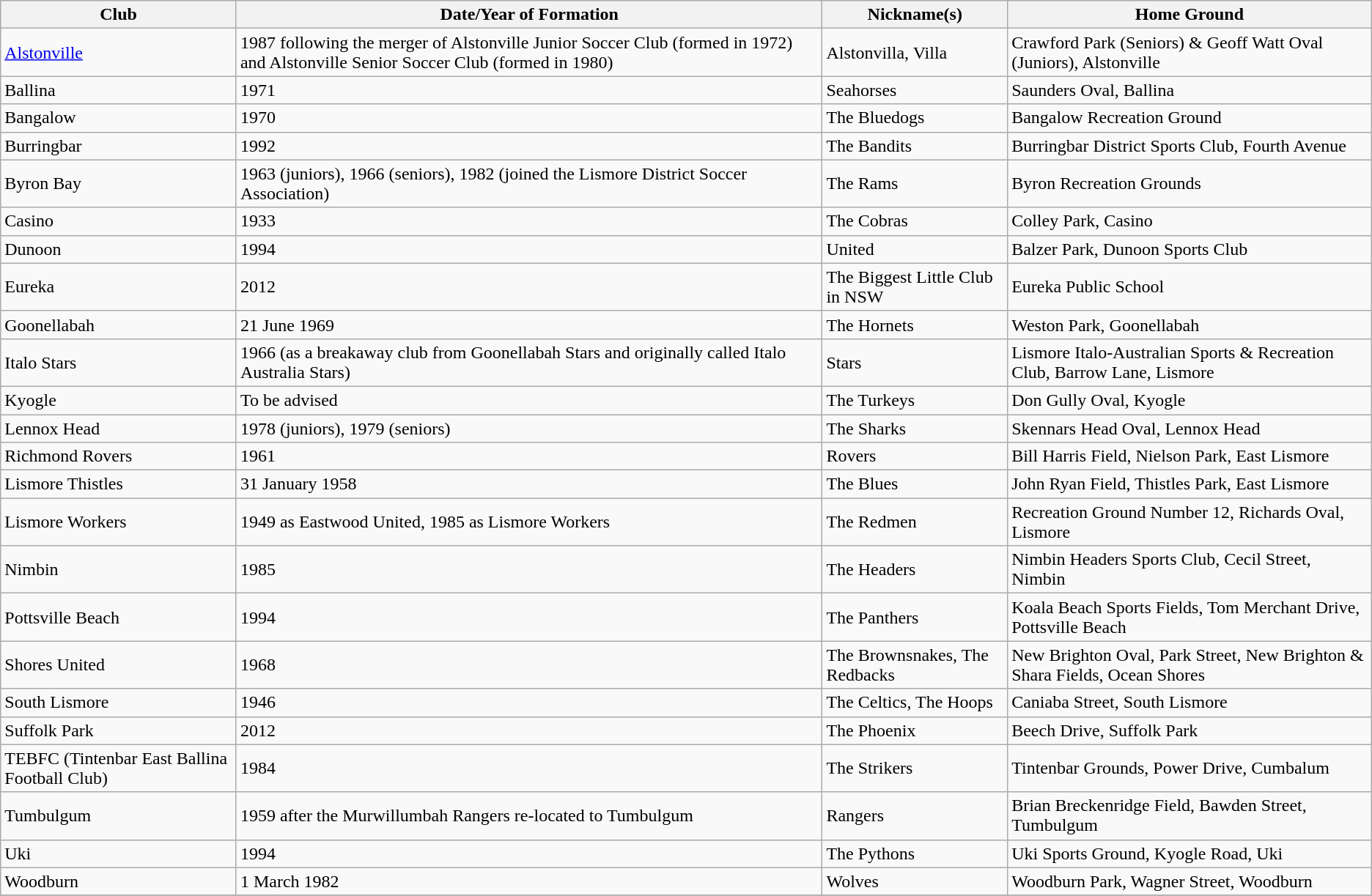<table class="wikitable" style="text-align: left;">
<tr>
<th>Club</th>
<th>Date/Year of Formation</th>
<th>Nickname(s)</th>
<th>Home Ground</th>
</tr>
<tr>
<td><a href='#'>Alstonville</a></td>
<td>1987 following the merger of Alstonville Junior Soccer Club (formed in 1972) and Alstonville Senior Soccer Club (formed in 1980)</td>
<td>Alstonvilla, Villa</td>
<td>Crawford Park (Seniors) & Geoff Watt Oval (Juniors), Alstonville</td>
</tr>
<tr>
<td>Ballina</td>
<td>1971</td>
<td>Seahorses</td>
<td>Saunders Oval, Ballina</td>
</tr>
<tr>
<td>Bangalow</td>
<td>1970</td>
<td>The Bluedogs</td>
<td>Bangalow Recreation Ground</td>
</tr>
<tr>
<td>Burringbar</td>
<td>1992</td>
<td>The Bandits</td>
<td>Burringbar District Sports Club, Fourth Avenue</td>
</tr>
<tr>
<td>Byron Bay</td>
<td>1963 (juniors), 1966 (seniors), 1982 (joined the Lismore District Soccer Association)</td>
<td>The Rams</td>
<td>Byron Recreation Grounds</td>
</tr>
<tr>
<td>Casino</td>
<td>1933</td>
<td>The Cobras</td>
<td>Colley Park, Casino</td>
</tr>
<tr>
<td>Dunoon</td>
<td>1994</td>
<td>United</td>
<td>Balzer Park, Dunoon Sports Club</td>
</tr>
<tr>
<td>Eureka</td>
<td>2012</td>
<td>The Biggest Little Club in NSW</td>
<td>Eureka Public School</td>
</tr>
<tr>
<td>Goonellabah</td>
<td>21 June 1969</td>
<td>The Hornets</td>
<td>Weston Park, Goonellabah</td>
</tr>
<tr>
<td>Italo Stars</td>
<td>1966 (as a breakaway club from Goonellabah Stars and originally called Italo Australia Stars)</td>
<td>Stars</td>
<td>Lismore Italo-Australian Sports & Recreation Club, Barrow Lane, Lismore</td>
</tr>
<tr>
<td>Kyogle</td>
<td>To be advised</td>
<td>The Turkeys</td>
<td>Don Gully Oval, Kyogle</td>
</tr>
<tr>
<td>Lennox Head</td>
<td>1978 (juniors), 1979 (seniors)</td>
<td>The Sharks</td>
<td>Skennars Head Oval, Lennox Head</td>
</tr>
<tr>
<td>Richmond Rovers</td>
<td>1961</td>
<td>Rovers</td>
<td>Bill Harris Field, Nielson Park, East Lismore</td>
</tr>
<tr>
<td>Lismore Thistles</td>
<td>31 January 1958</td>
<td>The Blues</td>
<td>John Ryan Field, Thistles Park, East Lismore</td>
</tr>
<tr>
<td>Lismore Workers</td>
<td>1949 as Eastwood United, 1985 as Lismore Workers</td>
<td>The Redmen</td>
<td>Recreation Ground Number 12, Richards Oval, Lismore</td>
</tr>
<tr>
<td>Nimbin</td>
<td>1985</td>
<td>The Headers</td>
<td>Nimbin Headers Sports Club, Cecil Street, Nimbin</td>
</tr>
<tr>
<td>Pottsville Beach</td>
<td>1994</td>
<td>The Panthers</td>
<td>Koala Beach Sports Fields, Tom Merchant Drive, Pottsville Beach</td>
</tr>
<tr>
<td>Shores United</td>
<td>1968</td>
<td>The Brownsnakes, The Redbacks</td>
<td>New Brighton Oval, Park Street, New Brighton & Shara Fields, Ocean Shores</td>
</tr>
<tr>
<td>South Lismore</td>
<td>1946</td>
<td>The Celtics, The Hoops</td>
<td>Caniaba Street, South Lismore</td>
</tr>
<tr>
<td>Suffolk Park</td>
<td>2012</td>
<td>The Phoenix</td>
<td>Beech Drive, Suffolk Park</td>
</tr>
<tr>
<td>TEBFC (Tintenbar East Ballina Football Club)</td>
<td>1984</td>
<td>The Strikers</td>
<td>Tintenbar Grounds, Power Drive, Cumbalum</td>
</tr>
<tr>
<td>Tumbulgum</td>
<td>1959 after the Murwillumbah Rangers re-located to Tumbulgum</td>
<td>Rangers</td>
<td>Brian Breckenridge Field, Bawden Street, Tumbulgum</td>
</tr>
<tr>
<td>Uki</td>
<td>1994</td>
<td>The Pythons</td>
<td>Uki Sports Ground, Kyogle Road, Uki</td>
</tr>
<tr>
<td>Woodburn</td>
<td>1 March 1982</td>
<td>Wolves</td>
<td>Woodburn Park, Wagner Street, Woodburn</td>
</tr>
<tr>
</tr>
</table>
